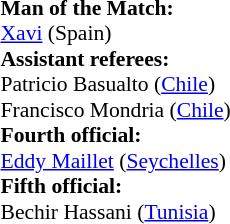<table width=50% style="font-size: 90%">
<tr>
<td><br><strong>Man of the Match:</strong>
<br><a href='#'>Xavi</a> (Spain)<br><strong>Assistant referees:</strong>
<br>Patricio Basualto (<a href='#'>Chile</a>)
<br>Francisco Mondria (<a href='#'>Chile</a>)
<br><strong>Fourth official:</strong>
<br><a href='#'>Eddy Maillet</a> (<a href='#'>Seychelles</a>)
<br><strong>Fifth official:</strong>
<br>Bechir Hassani (<a href='#'>Tunisia</a>)</td>
</tr>
</table>
